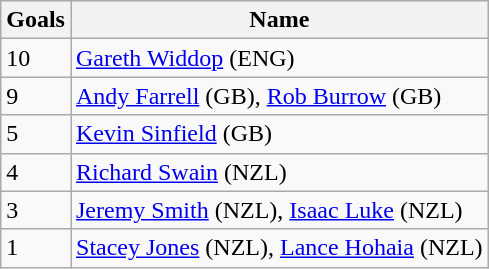<table class="wikitable">
<tr>
<th>Goals</th>
<th>Name</th>
</tr>
<tr>
<td>10</td>
<td><a href='#'>Gareth Widdop</a> (ENG)</td>
</tr>
<tr>
<td>9</td>
<td><a href='#'>Andy Farrell</a> (GB), <a href='#'>Rob Burrow</a> (GB)</td>
</tr>
<tr>
<td>5</td>
<td><a href='#'>Kevin Sinfield</a> (GB)</td>
</tr>
<tr>
<td>4</td>
<td><a href='#'>Richard Swain</a> (NZL)</td>
</tr>
<tr>
<td>3</td>
<td><a href='#'>Jeremy Smith</a> (NZL), <a href='#'>Isaac Luke</a> (NZL)</td>
</tr>
<tr>
<td>1</td>
<td><a href='#'>Stacey Jones</a> (NZL), <a href='#'>Lance Hohaia</a> (NZL)</td>
</tr>
</table>
